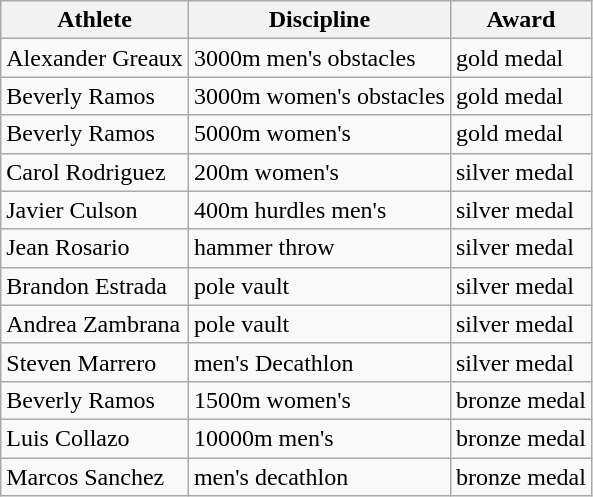<table class="wikitable">
<tr>
<th>Athlete</th>
<th>Discipline</th>
<th>Award</th>
</tr>
<tr>
<td>Alexander Greaux</td>
<td>3000m men's obstacles</td>
<td>gold medal</td>
</tr>
<tr>
<td>Beverly Ramos</td>
<td>3000m women's obstacles</td>
<td>gold medal</td>
</tr>
<tr>
<td>Beverly Ramos</td>
<td>5000m women's</td>
<td>gold medal</td>
</tr>
<tr>
<td>Carol Rodriguez</td>
<td>200m women's</td>
<td>silver medal</td>
</tr>
<tr>
<td>Javier Culson</td>
<td>400m hurdles men's</td>
<td>silver medal</td>
</tr>
<tr>
<td>Jean Rosario</td>
<td>hammer throw</td>
<td>silver medal</td>
</tr>
<tr>
<td>Brandon Estrada</td>
<td>pole vault</td>
<td>silver medal</td>
</tr>
<tr>
<td>Andrea Zambrana</td>
<td>pole vault</td>
<td>silver medal</td>
</tr>
<tr>
<td>Steven Marrero</td>
<td>men's Decathlon</td>
<td>silver medal</td>
</tr>
<tr>
<td>Beverly Ramos</td>
<td>1500m women's</td>
<td>bronze medal</td>
</tr>
<tr>
<td>Luis Collazo</td>
<td>10000m men's</td>
<td>bronze medal</td>
</tr>
<tr>
<td>Marcos Sanchez</td>
<td>men's decathlon</td>
<td>bronze medal</td>
</tr>
</table>
